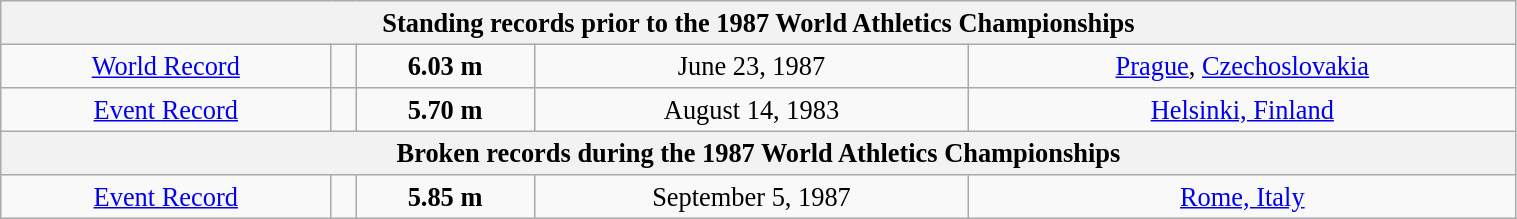<table class="wikitable" style=" text-align:center; font-size:110%;" width="80%">
<tr>
<th colspan="5">Standing records prior to the 1987 World Athletics Championships</th>
</tr>
<tr>
<td><a href='#'>World Record</a></td>
<td></td>
<td><strong>6.03 m</strong></td>
<td>June 23, 1987</td>
<td> <a href='#'>Prague</a>, <a href='#'>Czechoslovakia</a></td>
</tr>
<tr>
<td><a href='#'>Event Record</a></td>
<td></td>
<td><strong>5.70 m</strong></td>
<td>August 14, 1983</td>
<td> <a href='#'>Helsinki, Finland</a></td>
</tr>
<tr>
<th colspan="5">Broken records during the 1987 World Athletics Championships</th>
</tr>
<tr>
<td><a href='#'>Event Record</a></td>
<td></td>
<td><strong>5.85 m</strong></td>
<td>September 5, 1987</td>
<td> <a href='#'>Rome, Italy</a></td>
</tr>
</table>
